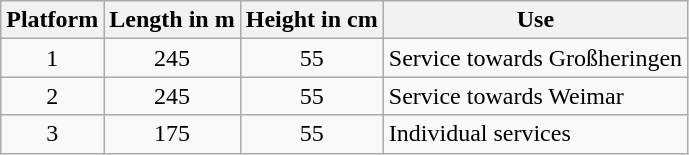<table class="wikitable">
<tr>
<th>Platform</th>
<th>Length in m</th>
<th>Height in cm</th>
<th>Use</th>
</tr>
<tr>
<td align="center">1</td>
<td align="center">245</td>
<td align="center">55</td>
<td>Service towards Großheringen</td>
</tr>
<tr>
<td align="center">2</td>
<td align="center">245</td>
<td align="center">55</td>
<td>Service towards Weimar</td>
</tr>
<tr>
<td align="center">3</td>
<td align="center">175</td>
<td align="center">55</td>
<td>Individual services</td>
</tr>
</table>
